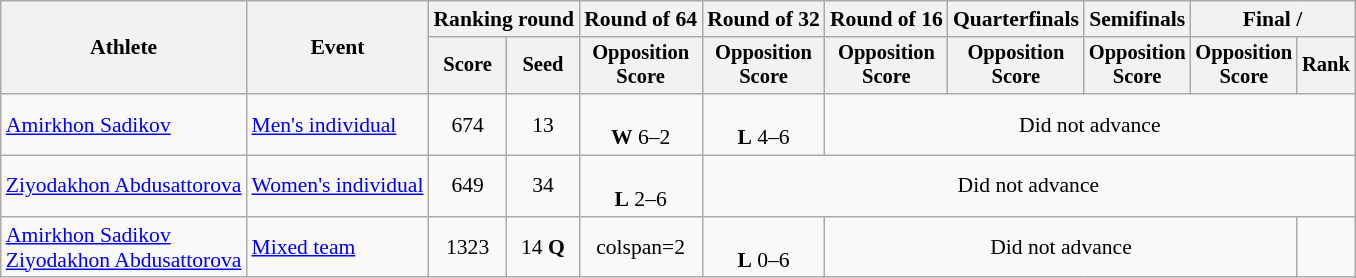<table class="wikitable" style="font-size:90%; text-align:center">
<tr>
<th rowspan=2>Athlete</th>
<th rowspan=2>Event</th>
<th colspan="2">Ranking round</th>
<th>Round of 64</th>
<th>Round of 32</th>
<th>Round of 16</th>
<th>Quarterfinals</th>
<th>Semifinals</th>
<th colspan="2">Final / </th>
</tr>
<tr style="font-size:95%">
<th>Score</th>
<th>Seed</th>
<th>Opposition<br>Score</th>
<th>Opposition<br>Score</th>
<th>Opposition<br>Score</th>
<th>Opposition<br>Score</th>
<th>Opposition<br>Score</th>
<th>Opposition<br>Score</th>
<th>Rank</th>
</tr>
<tr align=center>
<td align=left><a href='#'>Amirkhon Sadikov</a></td>
<td align=left><a href='#'>Men's individual</a></td>
<td>674</td>
<td>13</td>
<td><br><strong>W</strong> 6–2</td>
<td><br><strong>L</strong> 4–6</td>
<td colspan="5">Did not advance</td>
</tr>
<tr align=center>
<td align=left><a href='#'>Ziyodakhon Abdusattorova</a></td>
<td align=left><a href='#'>Women's individual</a></td>
<td>649</td>
<td>34</td>
<td><br><strong>L</strong> 2–6</td>
<td colspan="6">Did not advance</td>
</tr>
<tr align=center>
<td align=left><a href='#'>Amirkhon Sadikov</a><br><a href='#'>Ziyodakhon Abdusattorova</a></td>
<td align=left><a href='#'>Mixed team</a></td>
<td>1323</td>
<td>14 <strong>Q</strong></td>
<td>colspan=2 </td>
<td><br><strong>L</strong> 0–6</td>
<td colspan="4">Did not advance</td>
</tr>
</table>
